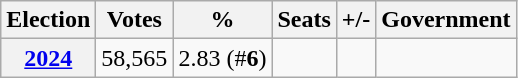<table class="wikitable" style="text-align:right;">
<tr>
<th>Election</th>
<th>Votes</th>
<th>%</th>
<th>Seats</th>
<th>+/-</th>
<th>Government</th>
</tr>
<tr>
<th><a href='#'>2024</a></th>
<td>58,565</td>
<td>2.83 (#<strong>6</strong>)</td>
<td></td>
<td></td>
<td></td>
</tr>
</table>
